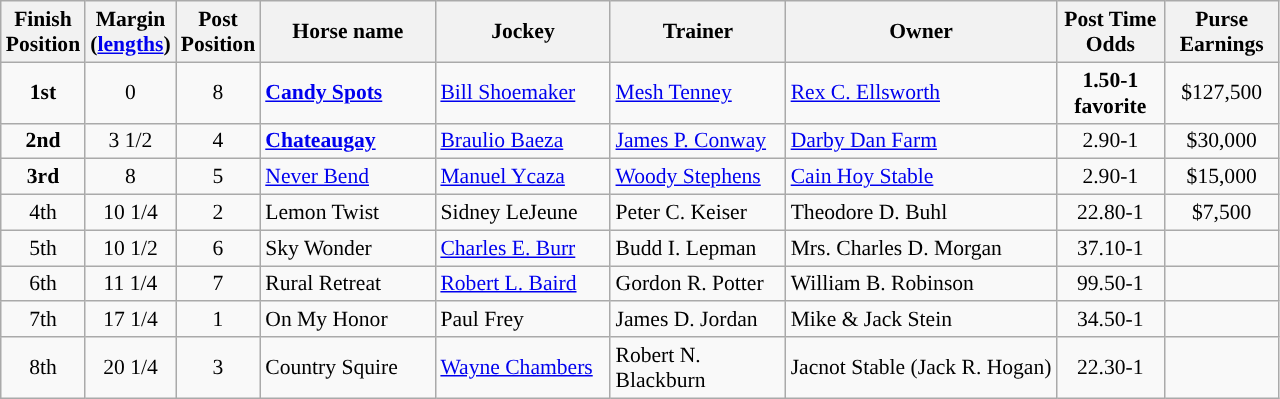<table class="wikitable sortable" | border="2" cellpadding="1" style="border-collapse: collapse; font-size:90%">
<tr>
<th width="25px">Finish <br> Position</th>
<th width="25px">Margin<br> <span>(<a href='#'>lengths</a>)</span></th>
<th width="25px">Post <br> Position</th>
<th width="110px">Horse name</th>
<th width="110px">Jockey</th>
<th width="110px">Trainer</th>
<th>Owner</th>
<th width="65px">Post Time <br> Odds</th>
<th width="70px">Purse <br> Earnings</th>
</tr>
<tr>
<td align=center><strong>1<span>st</span></strong></td>
<td align=center>0</td>
<td align=center>8</td>
<td><strong><a href='#'>Candy Spots</a></strong></td>
<td><a href='#'>Bill Shoemaker</a></td>
<td><a href='#'>Mesh Tenney</a></td>
<td><a href='#'>Rex C. Ellsworth</a></td>
<td align=center><strong>1.50-1</strong>  <br><strong><span>favorite</span></strong></td>
<td align=center>$127,500</td>
</tr>
<tr>
<td align=center><strong>2<span>nd</span></strong></td>
<td align=center>3 <span>1/2</span></td>
<td align=center>4</td>
<td><strong><a href='#'>Chateaugay</a></strong></td>
<td><a href='#'>Braulio Baeza</a></td>
<td><a href='#'>James P. Conway</a></td>
<td><a href='#'>Darby Dan Farm</a></td>
<td align=center>2.90-1</td>
<td align=center>$30,000</td>
</tr>
<tr>
<td align=center><strong>3<span>rd</span></strong></td>
<td align=center>8</td>
<td align=center>5</td>
<td><a href='#'>Never Bend</a></td>
<td><a href='#'>Manuel Ycaza</a></td>
<td><a href='#'>Woody Stephens</a></td>
<td><a href='#'>Cain Hoy Stable</a></td>
<td align=center>2.90-1</td>
<td align=center>$15,000</td>
</tr>
<tr>
<td align=center>4<span>th</span></td>
<td align=center>10 <span>1/4</span></td>
<td align=center>2</td>
<td>Lemon Twist</td>
<td>Sidney LeJeune</td>
<td>Peter C. Keiser</td>
<td>Theodore D. Buhl</td>
<td align=center>22.80-1</td>
<td align=center>$7,500</td>
</tr>
<tr>
<td align=center>5<span>th</span></td>
<td align=center>10 <span>1/2</span></td>
<td align=center>6</td>
<td>Sky Wonder</td>
<td><a href='#'>Charles E. Burr</a></td>
<td>Budd I. Lepman</td>
<td>Mrs. Charles D. Morgan</td>
<td align=center>37.10-1</td>
<td align=center></td>
</tr>
<tr>
<td align=center>6<span>th</span></td>
<td align=center>11 <span>1/4</span></td>
<td align=center>7</td>
<td>Rural Retreat</td>
<td><a href='#'>Robert L. Baird</a></td>
<td>Gordon R. Potter</td>
<td>William B. Robinson</td>
<td align=center>99.50-1</td>
<td></td>
</tr>
<tr>
<td align=center>7<span>th</span></td>
<td align=center>17 <span>1/4</span></td>
<td align=center>1</td>
<td>On My Honor</td>
<td>Paul Frey</td>
<td>James D. Jordan</td>
<td>Mike & Jack Stein</td>
<td align=center>34.50-1</td>
<td></td>
</tr>
<tr>
<td align=center>8<span>th</span></td>
<td align=center>20 <span>1/4</span></td>
<td align=center>3</td>
<td>Country Squire</td>
<td><a href='#'>Wayne Chambers</a></td>
<td>Robert N. Blackburn</td>
<td>Jacnot Stable (Jack R. Hogan)</td>
<td align=center>22.30-1</td>
<td></td>
</tr>
</table>
